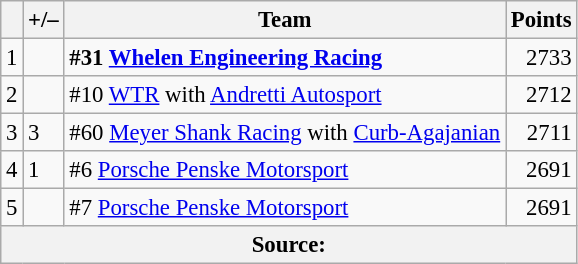<table class="wikitable" style="font-size: 95%;">
<tr>
<th scope="col"></th>
<th scope="col">+/–</th>
<th scope="col">Team</th>
<th scope="col">Points</th>
</tr>
<tr>
<td align=center>1</td>
<td align="left"></td>
<td><strong> #31 <a href='#'>Whelen Engineering Racing</a></strong></td>
<td align=right>2733</td>
</tr>
<tr>
<td align=center>2</td>
<td align="left"></td>
<td> #10 <a href='#'>WTR</a> with <a href='#'>Andretti Autosport</a></td>
<td align=right>2712</td>
</tr>
<tr>
<td align=center>3</td>
<td align="left"> 3</td>
<td> #60 <a href='#'>Meyer Shank Racing</a> with <a href='#'>Curb-Agajanian</a></td>
<td align=right>2711</td>
</tr>
<tr>
<td align=center>4</td>
<td align="left"> 1</td>
<td> #6 <a href='#'>Porsche Penske Motorsport</a></td>
<td align=right>2691</td>
</tr>
<tr>
<td align=center>5</td>
<td align="left"></td>
<td> #7 <a href='#'>Porsche Penske Motorsport</a></td>
<td align=right>2691</td>
</tr>
<tr>
<th colspan=5>Source:</th>
</tr>
</table>
